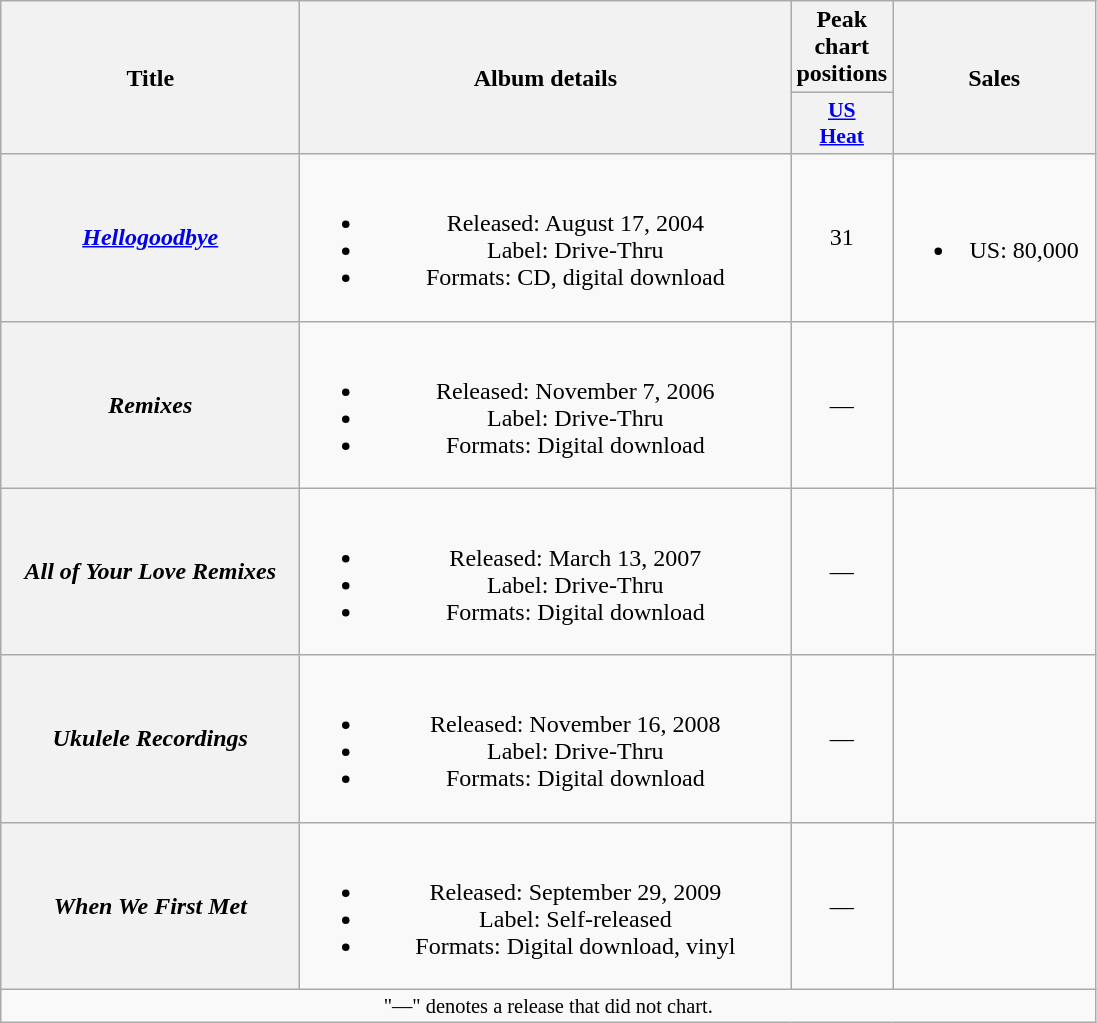<table class="wikitable plainrowheaders" style="text-align:center;">
<tr>
<th scope="col" rowspan="2" style="width:12em;">Title</th>
<th scope="col" rowspan="2" style="width:20em;">Album details</th>
<th scope="col">Peak chart positions</th>
<th scope="col" rowspan="2" style="width:8em;">Sales</th>
</tr>
<tr>
<th scope="col" style="width:3em;font-size:90%;"><a href='#'>US<br>Heat</a><br></th>
</tr>
<tr>
<th scope="row"><em><a href='#'>Hellogoodbye</a></em></th>
<td><br><ul><li>Released: August 17, 2004</li><li>Label: Drive-Thru</li><li>Formats: CD, digital download</li></ul></td>
<td>31</td>
<td><br><ul><li>US: 80,000</li></ul></td>
</tr>
<tr>
<th scope="row"><em>Remixes</em></th>
<td><br><ul><li>Released: November 7, 2006</li><li>Label: Drive-Thru</li><li>Formats: Digital download</li></ul></td>
<td>—</td>
<td></td>
</tr>
<tr>
<th scope="row"><em>All of Your Love Remixes</em></th>
<td><br><ul><li>Released: March 13, 2007</li><li>Label: Drive-Thru</li><li>Formats: Digital download</li></ul></td>
<td>—</td>
<td></td>
</tr>
<tr>
<th scope="row"><em>Ukulele Recordings</em></th>
<td><br><ul><li>Released: November 16, 2008</li><li>Label: Drive-Thru</li><li>Formats: Digital download</li></ul></td>
<td>—</td>
<td></td>
</tr>
<tr>
<th scope="row"><em>When We First Met</em></th>
<td><br><ul><li>Released: September 29, 2009</li><li>Label: Self-released</li><li>Formats: Digital download, vinyl</li></ul></td>
<td>—</td>
<td></td>
</tr>
<tr>
<td colspan="8" style="font-size:85%">"—" denotes a release that did not chart.</td>
</tr>
</table>
